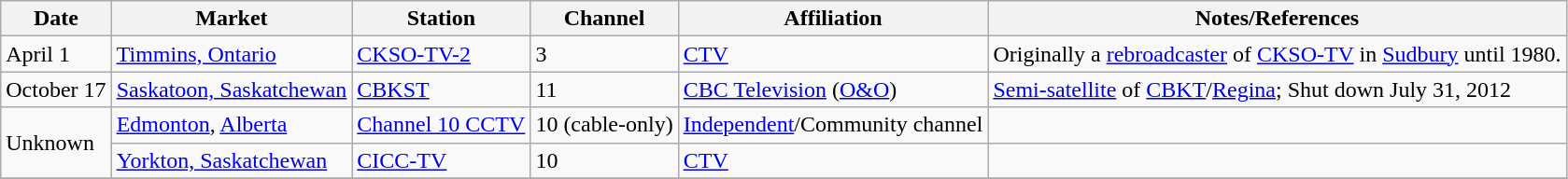<table class="wikitable">
<tr>
<th>Date</th>
<th>Market</th>
<th>Station</th>
<th>Channel</th>
<th>Affiliation</th>
<th>Notes/References</th>
</tr>
<tr>
<td>April 1</td>
<td><a href='#'>Timmins, Ontario</a></td>
<td><a href='#'>CKSO-TV-2</a></td>
<td>3</td>
<td><a href='#'>CTV</a></td>
<td>Originally a <a href='#'>rebroadcaster</a> of <a href='#'>CKSO-TV</a> in <a href='#'>Sudbury</a> until 1980.</td>
</tr>
<tr>
<td>October 17</td>
<td><a href='#'>Saskatoon, Saskatchewan</a></td>
<td><a href='#'>CBKST</a></td>
<td>11</td>
<td><a href='#'>CBC Television</a> (<a href='#'>O&O</a>)</td>
<td><a href='#'>Semi-satellite</a> of <a href='#'>CBKT</a>/<a href='#'>Regina</a>; Shut down July 31, 2012</td>
</tr>
<tr>
<td rowspan=2>Unknown</td>
<td><a href='#'>Edmonton</a>, <a href='#'>Alberta</a></td>
<td><a href='#'>Channel 10 CCTV</a></td>
<td>10 (cable-only)</td>
<td><a href='#'>Independent</a>/Community channel</td>
<td></td>
</tr>
<tr>
<td><a href='#'>Yorkton, Saskatchewan</a></td>
<td><a href='#'>CICC-TV</a></td>
<td>10</td>
<td><a href='#'>CTV</a></td>
<td></td>
</tr>
<tr>
</tr>
</table>
